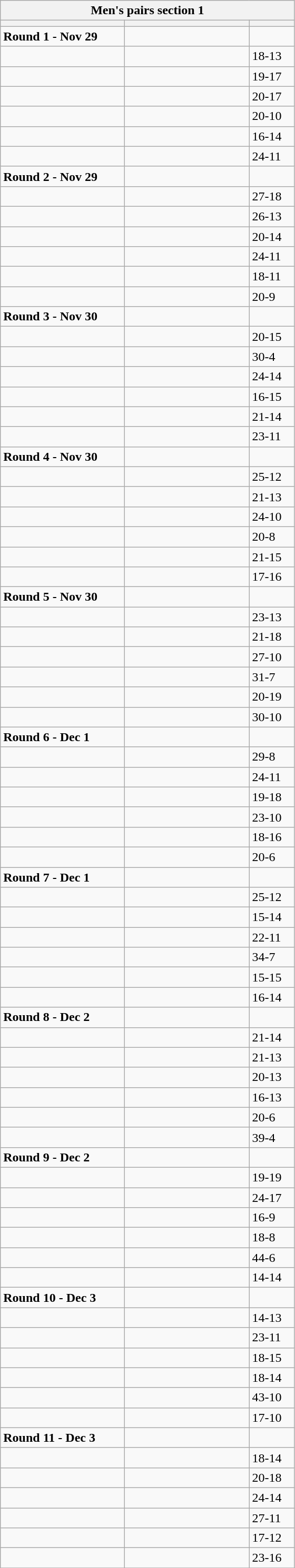<table class="wikitable">
<tr>
<th colspan="3">Men's pairs section 1</th>
</tr>
<tr>
<th width=150></th>
<th width=150></th>
<th width=50></th>
</tr>
<tr>
<td><strong>Round 1 - Nov 29</strong></td>
<td></td>
<td></td>
</tr>
<tr>
<td></td>
<td></td>
<td>18-13</td>
</tr>
<tr>
<td></td>
<td></td>
<td>19-17</td>
</tr>
<tr>
<td></td>
<td></td>
<td>20-17</td>
</tr>
<tr>
<td></td>
<td></td>
<td>20-10</td>
</tr>
<tr>
<td></td>
<td></td>
<td>16-14</td>
</tr>
<tr>
<td></td>
<td></td>
<td>24-11</td>
</tr>
<tr>
<td><strong>Round 2 - Nov 29</strong></td>
<td></td>
<td></td>
</tr>
<tr>
<td></td>
<td></td>
<td>27-18</td>
</tr>
<tr>
<td></td>
<td></td>
<td>26-13</td>
</tr>
<tr>
<td></td>
<td></td>
<td>20-14</td>
</tr>
<tr>
<td></td>
<td></td>
<td>24-11</td>
</tr>
<tr>
<td></td>
<td></td>
<td>18-11</td>
</tr>
<tr>
<td></td>
<td></td>
<td>20-9</td>
</tr>
<tr>
<td><strong>Round 3 - Nov 30</strong></td>
<td></td>
<td></td>
</tr>
<tr>
<td></td>
<td></td>
<td>20-15</td>
</tr>
<tr>
<td></td>
<td></td>
<td>30-4</td>
</tr>
<tr>
<td></td>
<td></td>
<td>24-14</td>
</tr>
<tr>
<td></td>
<td></td>
<td>16-15</td>
</tr>
<tr>
<td></td>
<td></td>
<td>21-14</td>
</tr>
<tr>
<td></td>
<td></td>
<td>23-11</td>
</tr>
<tr>
<td><strong>Round 4 - Nov 30</strong></td>
<td></td>
<td></td>
</tr>
<tr>
<td></td>
<td></td>
<td>25-12</td>
</tr>
<tr>
<td></td>
<td></td>
<td>21-13</td>
</tr>
<tr>
<td></td>
<td></td>
<td>24-10</td>
</tr>
<tr>
<td></td>
<td></td>
<td>20-8</td>
</tr>
<tr>
<td></td>
<td></td>
<td>21-15</td>
</tr>
<tr>
<td></td>
<td></td>
<td>17-16</td>
</tr>
<tr>
<td><strong>Round 5 - Nov 30</strong></td>
<td></td>
<td></td>
</tr>
<tr>
<td></td>
<td></td>
<td>23-13</td>
</tr>
<tr>
<td></td>
<td></td>
<td>21-18</td>
</tr>
<tr>
<td></td>
<td></td>
<td>27-10</td>
</tr>
<tr>
<td></td>
<td></td>
<td>31-7</td>
</tr>
<tr>
<td></td>
<td></td>
<td>20-19</td>
</tr>
<tr>
<td></td>
<td></td>
<td>30-10</td>
</tr>
<tr>
<td><strong>Round 6  - Dec 1</strong></td>
<td></td>
<td></td>
</tr>
<tr>
<td></td>
<td></td>
<td>29-8</td>
</tr>
<tr>
<td></td>
<td></td>
<td>24-11</td>
</tr>
<tr>
<td></td>
<td></td>
<td>19-18</td>
</tr>
<tr>
<td></td>
<td></td>
<td>23-10</td>
</tr>
<tr>
<td></td>
<td></td>
<td>18-16</td>
</tr>
<tr>
<td></td>
<td></td>
<td>20-6</td>
</tr>
<tr>
<td><strong>Round 7 - Dec 1</strong></td>
<td></td>
<td></td>
</tr>
<tr>
<td></td>
<td></td>
<td>25-12</td>
</tr>
<tr>
<td></td>
<td></td>
<td>15-14</td>
</tr>
<tr>
<td></td>
<td></td>
<td>22-11</td>
</tr>
<tr>
<td></td>
<td></td>
<td>34-7</td>
</tr>
<tr>
<td></td>
<td></td>
<td>15-15</td>
</tr>
<tr>
<td></td>
<td></td>
<td>16-14</td>
</tr>
<tr>
<td><strong>Round 8 - Dec 2</strong></td>
<td></td>
<td></td>
</tr>
<tr>
<td></td>
<td></td>
<td>21-14</td>
</tr>
<tr>
<td></td>
<td></td>
<td>21-13</td>
</tr>
<tr>
<td></td>
<td></td>
<td>20-13</td>
</tr>
<tr>
<td></td>
<td></td>
<td>16-13</td>
</tr>
<tr>
<td></td>
<td></td>
<td>20-6</td>
</tr>
<tr>
<td></td>
<td></td>
<td>39-4</td>
</tr>
<tr>
<td><strong>Round 9 - Dec 2</strong></td>
<td></td>
<td></td>
</tr>
<tr>
<td></td>
<td></td>
<td>19-19</td>
</tr>
<tr>
<td></td>
<td></td>
<td>24-17</td>
</tr>
<tr>
<td></td>
<td></td>
<td>16-9</td>
</tr>
<tr>
<td></td>
<td></td>
<td>18-8</td>
</tr>
<tr>
<td></td>
<td></td>
<td>44-6</td>
</tr>
<tr>
<td></td>
<td></td>
<td>14-14</td>
</tr>
<tr>
<td><strong>Round 10 - Dec 3</strong></td>
<td></td>
<td></td>
</tr>
<tr>
<td></td>
<td></td>
<td>14-13</td>
</tr>
<tr>
<td></td>
<td></td>
<td>23-11</td>
</tr>
<tr>
<td></td>
<td></td>
<td>18-15</td>
</tr>
<tr>
<td></td>
<td></td>
<td>18-14</td>
</tr>
<tr>
<td></td>
<td></td>
<td>43-10</td>
</tr>
<tr>
<td></td>
<td></td>
<td>17-10</td>
</tr>
<tr>
<td><strong>Round 11 - Dec 3</strong></td>
<td></td>
<td></td>
</tr>
<tr>
<td></td>
<td></td>
<td>18-14</td>
</tr>
<tr>
<td></td>
<td></td>
<td>20-18</td>
</tr>
<tr>
<td></td>
<td></td>
<td>24-14</td>
</tr>
<tr>
<td></td>
<td></td>
<td>27-11</td>
</tr>
<tr>
<td></td>
<td></td>
<td>17-12</td>
</tr>
<tr>
<td></td>
<td></td>
<td>23-16</td>
</tr>
<tr>
</tr>
</table>
